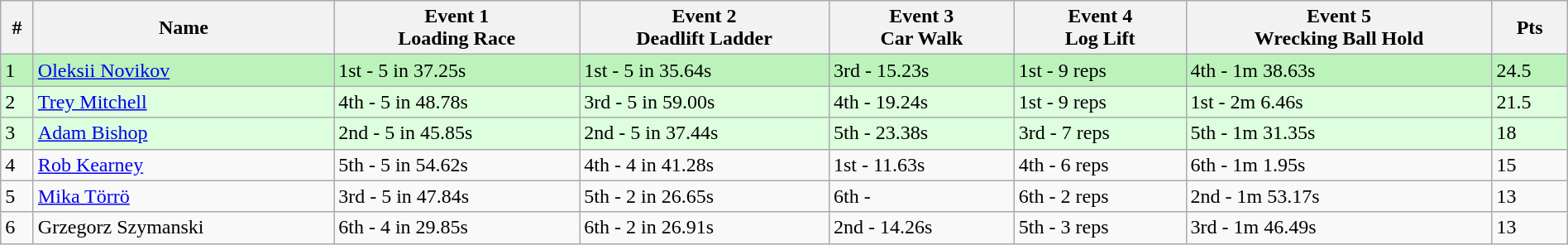<table class="wikitable sortable" style="display: inline-table;width: 100%;">
<tr>
<th>#</th>
<th>Name</th>
<th>Event 1<br>Loading Race</th>
<th>Event 2<br>Deadlift Ladder</th>
<th>Event 3<br>Car Walk</th>
<th>Event 4<br>Log Lift</th>
<th>Event 5<br>Wrecking Ball Hold</th>
<th>Pts</th>
</tr>
<tr bgcolor=bbf3bb>
<td>1</td>
<td> <a href='#'>Oleksii Novikov</a></td>
<td>1st - 5 in 37.25s</td>
<td>1st - 5 in 35.64s</td>
<td>3rd - 15.23s</td>
<td>1st - 9 reps</td>
<td>4th - 1m 38.63s</td>
<td>24.5</td>
</tr>
<tr bgcolor=ddffdd>
<td>2</td>
<td> <a href='#'>Trey Mitchell</a></td>
<td>4th - 5 in 48.78s</td>
<td>3rd - 5 in 59.00s</td>
<td>4th - 19.24s</td>
<td>1st - 9 reps</td>
<td>1st - 2m 6.46s</td>
<td>21.5</td>
</tr>
<tr bgcolor=ddffdd>
<td>3</td>
<td> <a href='#'>Adam Bishop</a></td>
<td>2nd - 5 in 45.85s</td>
<td>2nd - 5 in 37.44s</td>
<td>5th - 23.38s</td>
<td>3rd - 7 reps</td>
<td>5th - 1m 31.35s</td>
<td>18</td>
</tr>
<tr>
<td>4</td>
<td> <a href='#'>Rob Kearney</a></td>
<td>5th - 5 in 54.62s</td>
<td>4th - 4 in 41.28s</td>
<td>1st - 11.63s</td>
<td>4th - 6 reps</td>
<td>6th - 1m 1.95s</td>
<td>15</td>
</tr>
<tr>
<td>5</td>
<td> <a href='#'>Mika Törrö</a></td>
<td>3rd - 5 in 47.84s</td>
<td>5th - 2 in 26.65s</td>
<td>6th - </td>
<td>6th - 2 reps</td>
<td>2nd - 1m 53.17s</td>
<td>13</td>
</tr>
<tr>
<td>6</td>
<td> Grzegorz Szymanski</td>
<td>6th - 4 in 29.85s</td>
<td>6th - 2 in 26.91s</td>
<td>2nd - 14.26s</td>
<td>5th - 3 reps</td>
<td>3rd - 1m 46.49s</td>
<td>13</td>
</tr>
</table>
